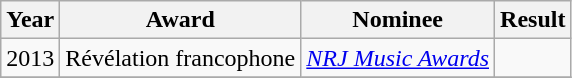<table class="wikitable">
<tr>
<th style="text-align:center;">Year</th>
<th style="text-align:center;">Award</th>
<th style="text-align:center;">Nominee</th>
<th style="text-align:center;">Result</th>
</tr>
<tr>
<td rowspan=1>2013</td>
<td rowspan=1>Révélation francophone</td>
<td><em><a href='#'>NRJ Music Awards</a></em></td>
<td></td>
</tr>
<tr>
</tr>
</table>
